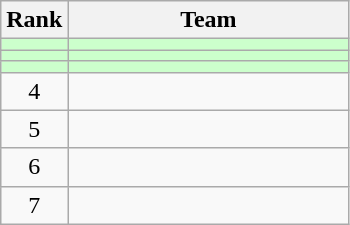<table class=wikitable style="text-align:center;">
<tr>
<th>Rank</th>
<th width=180>Team</th>
</tr>
<tr bgcolor=#CCFFCC>
<td></td>
<td align=left></td>
</tr>
<tr bgcolor=#CCFFCC>
<td></td>
<td align=left></td>
</tr>
<tr bgcolor=#CCFFCC>
<td></td>
<td align=left></td>
</tr>
<tr>
<td>4</td>
<td align=left></td>
</tr>
<tr>
<td>5</td>
<td align=left></td>
</tr>
<tr>
<td>6</td>
<td align=left></td>
</tr>
<tr>
<td>7</td>
<td align=left></td>
</tr>
</table>
